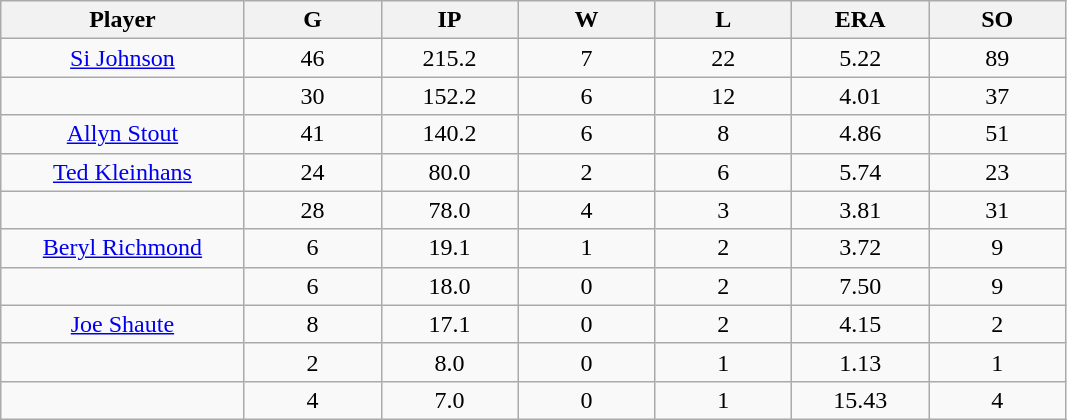<table class="wikitable sortable">
<tr>
<th bgcolor="#DDDDFF" width="16%">Player</th>
<th bgcolor="#DDDDFF" width="9%">G</th>
<th bgcolor="#DDDDFF" width="9%">IP</th>
<th bgcolor="#DDDDFF" width="9%">W</th>
<th bgcolor="#DDDDFF" width="9%">L</th>
<th bgcolor="#DDDDFF" width="9%">ERA</th>
<th bgcolor="#DDDDFF" width="9%">SO</th>
</tr>
<tr align="center">
<td><a href='#'>Si Johnson</a></td>
<td>46</td>
<td>215.2</td>
<td>7</td>
<td>22</td>
<td>5.22</td>
<td>89</td>
</tr>
<tr align="center">
<td></td>
<td>30</td>
<td>152.2</td>
<td>6</td>
<td>12</td>
<td>4.01</td>
<td>37</td>
</tr>
<tr align="center">
<td><a href='#'>Allyn Stout</a></td>
<td>41</td>
<td>140.2</td>
<td>6</td>
<td>8</td>
<td>4.86</td>
<td>51</td>
</tr>
<tr align="center">
<td><a href='#'>Ted Kleinhans</a></td>
<td>24</td>
<td>80.0</td>
<td>2</td>
<td>6</td>
<td>5.74</td>
<td>23</td>
</tr>
<tr align="center">
<td></td>
<td>28</td>
<td>78.0</td>
<td>4</td>
<td>3</td>
<td>3.81</td>
<td>31</td>
</tr>
<tr align="center">
<td><a href='#'>Beryl Richmond</a></td>
<td>6</td>
<td>19.1</td>
<td>1</td>
<td>2</td>
<td>3.72</td>
<td>9</td>
</tr>
<tr align="center">
<td></td>
<td>6</td>
<td>18.0</td>
<td>0</td>
<td>2</td>
<td>7.50</td>
<td>9</td>
</tr>
<tr align="center">
<td><a href='#'>Joe Shaute</a></td>
<td>8</td>
<td>17.1</td>
<td>0</td>
<td>2</td>
<td>4.15</td>
<td>2</td>
</tr>
<tr align="center">
<td></td>
<td>2</td>
<td>8.0</td>
<td>0</td>
<td>1</td>
<td>1.13</td>
<td>1</td>
</tr>
<tr align="center">
<td></td>
<td>4</td>
<td>7.0</td>
<td>0</td>
<td>1</td>
<td>15.43</td>
<td>4</td>
</tr>
</table>
